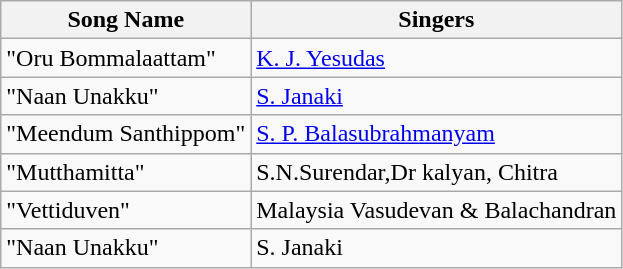<table class="wikitable">
<tr>
<th>Song Name</th>
<th>Singers</th>
</tr>
<tr>
<td>"Oru Bommalaattam"</td>
<td><a href='#'>K. J. Yesudas</a></td>
</tr>
<tr>
<td>"Naan Unakku"</td>
<td><a href='#'>S. Janaki</a></td>
</tr>
<tr>
<td>"Meendum Santhippom"</td>
<td><a href='#'>S. P. Balasubrahmanyam</a></td>
</tr>
<tr>
<td>"Mutthamitta"</td>
<td>S.N.Surendar,Dr kalyan, Chitra</td>
</tr>
<tr>
<td>"Vettiduven"</td>
<td>Malaysia Vasudevan & Balachandran</td>
</tr>
<tr>
<td>"Naan Unakku"</td>
<td>S. Janaki</td>
</tr>
</table>
